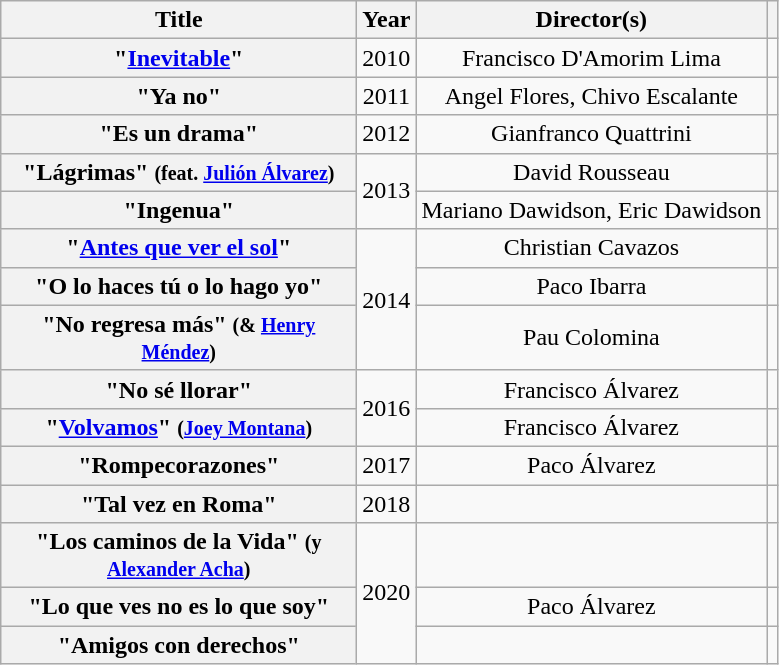<table class="wikitable plainrowheaders" style="text-align:center;">
<tr>
<th width="230">Title</th>
<th>Year</th>
<th>Director(s)</th>
<th></th>
</tr>
<tr>
<th scope="row">"<a href='#'>Inevitable</a>"</th>
<td>2010</td>
<td>Francisco D'Amorim Lima</td>
<td></td>
</tr>
<tr>
<th scope="row">"Ya no"</th>
<td>2011</td>
<td>Angel Flores, Chivo Escalante</td>
<td></td>
</tr>
<tr>
<th scope="row">"Es un drama"</th>
<td>2012</td>
<td>Gianfranco Quattrini</td>
<td></td>
</tr>
<tr>
<th scope="row">"Lágrimas" <small>(feat. <a href='#'>Julión Álvarez</a>)</small></th>
<td rowspan="2">2013</td>
<td>David Rousseau</td>
<td></td>
</tr>
<tr>
<th scope="row">"Ingenua"</th>
<td>Mariano Dawidson, Eric Dawidson</td>
<td></td>
</tr>
<tr>
<th scope="row">"<a href='#'>Antes que ver el sol</a>"</th>
<td rowspan="3">2014</td>
<td>Christian Cavazos</td>
<td></td>
</tr>
<tr>
<th scope="row">"O lo haces tú o lo hago yo"</th>
<td>Paco Ibarra</td>
<td></td>
</tr>
<tr>
<th scope="row">"No regresa más" <small>(& <a href='#'>Henry Méndez</a>)</small></th>
<td>Pau Colomina</td>
<td></td>
</tr>
<tr>
<th scope="row">"No sé llorar"</th>
<td rowspan="2">2016</td>
<td>Francisco Álvarez</td>
<td></td>
</tr>
<tr>
<th scope="row">"<a href='#'>Volvamos</a>" <small>(<a href='#'>Joey Montana</a>)</small></th>
<td>Francisco Álvarez</td>
<td></td>
</tr>
<tr>
<th scope="row">"Rompecorazones"</th>
<td>2017</td>
<td>Paco Álvarez</td>
<td></td>
</tr>
<tr>
<th scope="row">"Tal vez en Roma"</th>
<td>2018</td>
<td></td>
<td></td>
</tr>
<tr>
<th scope="row">"Los caminos de la Vida" <small>(y <a href='#'>Alexander Acha</a>)</small></th>
<td rowspan="3">2020</td>
<td></td>
<td></td>
</tr>
<tr>
<th scope="row">"Lo que ves no es lo que soy"</th>
<td>Paco Álvarez</td>
<td></td>
</tr>
<tr>
<th scope="row">"Amigos con derechos"</th>
<td></td>
<td></td>
</tr>
</table>
